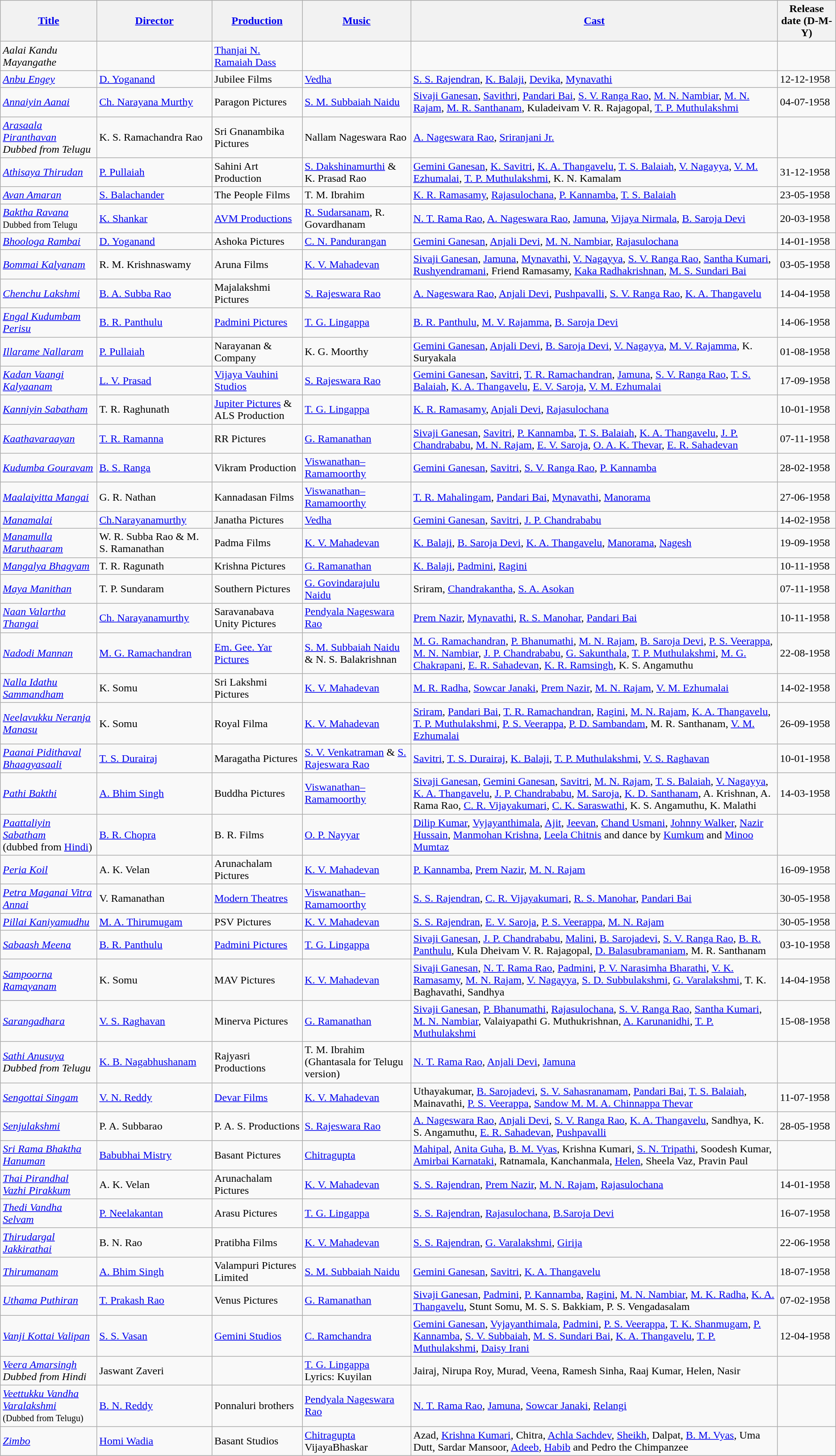<table class="wikitable">
<tr>
<th><a href='#'>Title</a></th>
<th><a href='#'>Director</a></th>
<th><a href='#'>Production</a></th>
<th><a href='#'>Music</a></th>
<th><a href='#'>Cast</a></th>
<th>Release date (D-M-Y)</th>
</tr>
<tr>
<td><em>Aalai Kandu Mayangathe</em></td>
<td></td>
<td><a href='#'>Thanjai N. Ramaiah Dass</a></td>
<td></td>
<td></td>
<td></td>
</tr>
<tr>
<td><em><a href='#'>Anbu Engey</a></em></td>
<td><a href='#'>D. Yoganand</a></td>
<td>Jubilee Films</td>
<td><a href='#'>Vedha</a></td>
<td><a href='#'>S. S. Rajendran</a>, <a href='#'>K. Balaji</a>, <a href='#'>Devika</a>, <a href='#'>Mynavathi</a></td>
<td>12-12-1958</td>
</tr>
<tr>
<td><em><a href='#'>Annaiyin Aanai</a></em></td>
<td><a href='#'>Ch. Narayana Murthy</a></td>
<td>Paragon Pictures</td>
<td><a href='#'>S. M. Subbaiah Naidu</a></td>
<td><a href='#'>Sivaji Ganesan</a>, <a href='#'>Savithri</a>, <a href='#'>Pandari Bai</a>, <a href='#'>S. V. Ranga Rao</a>, <a href='#'>M. N. Nambiar</a>, <a href='#'>M. N. Rajam</a>, <a href='#'>M. R. Santhanam</a>, Kuladeivam V. R. Rajagopal, <a href='#'>T. P. Muthulakshmi</a></td>
<td>04-07-1958</td>
</tr>
<tr>
<td><em><a href='#'>Arasaala Piranthavan</a><br>Dubbed from Telugu</em></td>
<td>K. S. Ramachandra Rao</td>
<td>Sri Gnanambika Pictures</td>
<td>Nallam Nageswara Rao</td>
<td><a href='#'>A. Nageswara Rao</a>, <a href='#'>Sriranjani Jr.</a></td>
<td></td>
</tr>
<tr>
<td><em><a href='#'>Athisaya Thirudan</a></em></td>
<td><a href='#'>P. Pullaiah</a></td>
<td>Sahini Art Production</td>
<td><a href='#'>S. Dakshinamurthi</a> & K. Prasad Rao</td>
<td><a href='#'>Gemini Ganesan</a>, <a href='#'>K. Savitri</a>, <a href='#'>K. A. Thangavelu</a>, <a href='#'>T. S. Balaiah</a>, <a href='#'>V. Nagayya</a>, <a href='#'>V. M. Ezhumalai</a>, <a href='#'>T. P. Muthulakshmi</a>, K. N. Kamalam</td>
<td>31-12-1958</td>
</tr>
<tr>
<td><em><a href='#'>Avan Amaran</a></em></td>
<td><a href='#'>S. Balachander</a></td>
<td>The People Films</td>
<td>T. M. Ibrahim</td>
<td><a href='#'>K. R. Ramasamy</a>, <a href='#'>Rajasulochana</a>, <a href='#'>P. Kannamba</a>, <a href='#'>T. S. Balaiah</a></td>
<td>23-05-1958</td>
</tr>
<tr>
<td><em><a href='#'>Baktha Ravana</a></em><br><small>Dubbed from Telugu</small></td>
<td><a href='#'>K. Shankar</a></td>
<td><a href='#'>AVM Productions</a></td>
<td><a href='#'>R. Sudarsanam</a>, R. Govardhanam</td>
<td><a href='#'>N. T. Rama Rao</a>, <a href='#'>A. Nageswara Rao</a>, <a href='#'>Jamuna</a>, <a href='#'>Vijaya Nirmala</a>, <a href='#'>B. Saroja Devi</a></td>
<td>20-03-1958</td>
</tr>
<tr>
<td><em><a href='#'>Bhoologa Rambai</a></em></td>
<td><a href='#'>D. Yoganand</a></td>
<td>Ashoka Pictures</td>
<td><a href='#'>C. N. Pandurangan</a></td>
<td><a href='#'>Gemini Ganesan</a>, <a href='#'>Anjali Devi</a>, <a href='#'>M. N. Nambiar</a>, <a href='#'>Rajasulochana</a></td>
<td>14-01-1958</td>
</tr>
<tr>
<td><em><a href='#'>Bommai Kalyanam</a></em></td>
<td>R. M. Krishnaswamy</td>
<td>Aruna Films</td>
<td><a href='#'>K. V. Mahadevan</a></td>
<td><a href='#'>Sivaji Ganesan</a>, <a href='#'>Jamuna</a>, <a href='#'>Mynavathi</a>, <a href='#'>V. Nagayya</a>, <a href='#'>S. V. Ranga Rao</a>, <a href='#'>Santha Kumari</a>, <a href='#'>Rushyendramani</a>, Friend Ramasamy, <a href='#'>Kaka Radhakrishnan</a>, <a href='#'>M. S. Sundari Bai</a></td>
<td>03-05-1958</td>
</tr>
<tr>
<td><em><a href='#'>Chenchu Lakshmi</a></em></td>
<td><a href='#'>B. A. Subba Rao</a></td>
<td>Majalakshmi Pictures</td>
<td><a href='#'>S. Rajeswara Rao</a></td>
<td><a href='#'>A. Nageswara Rao</a>, <a href='#'>Anjali Devi</a>, <a href='#'>Pushpavalli</a>, <a href='#'>S. V. Ranga Rao</a>, <a href='#'>K. A. Thangavelu</a></td>
<td>14-04-1958</td>
</tr>
<tr>
<td><em><a href='#'>Engal Kudumbam Perisu</a></em></td>
<td><a href='#'>B. R. Panthulu</a></td>
<td><a href='#'>Padmini Pictures</a></td>
<td><a href='#'>T. G. Lingappa</a></td>
<td><a href='#'>B. R. Panthulu</a>, <a href='#'>M. V. Rajamma</a>, <a href='#'>B. Saroja Devi</a></td>
<td>14-06-1958</td>
</tr>
<tr>
<td><em><a href='#'>Illarame Nallaram</a></em></td>
<td><a href='#'>P. Pullaiah</a></td>
<td>Narayanan & Company</td>
<td>K. G. Moorthy</td>
<td><a href='#'>Gemini Ganesan</a>, <a href='#'>Anjali Devi</a>, <a href='#'>B. Saroja Devi</a>, <a href='#'>V. Nagayya</a>, <a href='#'>M. V. Rajamma</a>, K. Suryakala</td>
<td>01-08-1958</td>
</tr>
<tr>
<td><em><a href='#'>Kadan Vaangi Kalyaanam</a></em></td>
<td><a href='#'>L. V. Prasad</a></td>
<td><a href='#'>Vijaya Vauhini Studios</a></td>
<td><a href='#'>S. Rajeswara Rao</a></td>
<td><a href='#'>Gemini Ganesan</a>, <a href='#'>Savitri</a>, <a href='#'>T. R. Ramachandran</a>, <a href='#'>Jamuna</a>, <a href='#'>S. V. Ranga Rao</a>, <a href='#'>T. S. Balaiah</a>, <a href='#'>K. A. Thangavelu</a>, <a href='#'>E. V. Saroja</a>, <a href='#'>V. M. Ezhumalai</a></td>
<td>17-09-1958</td>
</tr>
<tr>
<td><em><a href='#'>Kanniyin Sabatham</a></em></td>
<td>T. R. Raghunath</td>
<td><a href='#'>Jupiter Pictures</a> & ALS Production</td>
<td><a href='#'>T. G. Lingappa</a></td>
<td><a href='#'>K. R. Ramasamy</a>, <a href='#'>Anjali Devi</a>, <a href='#'>Rajasulochana</a></td>
<td>10-01-1958</td>
</tr>
<tr>
<td><em><a href='#'>Kaathavaraayan</a></em></td>
<td><a href='#'>T. R. Ramanna</a></td>
<td>RR Pictures</td>
<td><a href='#'>G. Ramanathan</a></td>
<td><a href='#'>Sivaji Ganesan</a>, <a href='#'>Savitri</a>, <a href='#'>P. Kannamba</a>, <a href='#'>T. S. Balaiah</a>, <a href='#'>K. A. Thangavelu</a>, <a href='#'>J. P. Chandrababu</a>, <a href='#'>M. N. Rajam</a>, <a href='#'>E. V. Saroja</a>, <a href='#'>O. A. K. Thevar</a>, <a href='#'>E. R. Sahadevan</a></td>
<td>07-11-1958</td>
</tr>
<tr>
<td><em><a href='#'>Kudumba Gouravam</a></em></td>
<td><a href='#'>B. S. Ranga</a></td>
<td>Vikram Production</td>
<td><a href='#'>Viswanathan–Ramamoorthy</a></td>
<td><a href='#'>Gemini Ganesan</a>, <a href='#'>Savitri</a>, <a href='#'>S. V. Ranga Rao</a>, <a href='#'>P. Kannamba</a></td>
<td>28-02-1958</td>
</tr>
<tr>
<td><em><a href='#'>Maalaiyitta Mangai</a></em></td>
<td>G. R. Nathan</td>
<td>Kannadasan Films</td>
<td><a href='#'>Viswanathan–Ramamoorthy</a></td>
<td><a href='#'>T. R. Mahalingam</a>, <a href='#'>Pandari Bai</a>, <a href='#'>Mynavathi</a>, <a href='#'>Manorama</a></td>
<td>27-06-1958</td>
</tr>
<tr>
<td><em><a href='#'>Manamalai</a></em></td>
<td><a href='#'>Ch.Narayanamurthy</a></td>
<td>Janatha Pictures</td>
<td><a href='#'>Vedha</a></td>
<td><a href='#'>Gemini Ganesan</a>, <a href='#'>Savitri</a>, <a href='#'>J. P. Chandrababu</a></td>
<td>14-02-1958</td>
</tr>
<tr>
<td><em><a href='#'>Manamulla Maruthaaram</a></em></td>
<td>W. R. Subba Rao & M. S. Ramanathan</td>
<td>Padma Films</td>
<td><a href='#'>K. V. Mahadevan</a></td>
<td><a href='#'>K. Balaji</a>, <a href='#'>B. Saroja Devi</a>, <a href='#'>K. A. Thangavelu</a>, <a href='#'>Manorama</a>, <a href='#'>Nagesh</a></td>
<td>19-09-1958</td>
</tr>
<tr>
<td><em><a href='#'>Mangalya Bhagyam</a></em></td>
<td>T. R. Ragunath</td>
<td>Krishna Pictures</td>
<td><a href='#'>G. Ramanathan</a></td>
<td><a href='#'>K. Balaji</a>, <a href='#'>Padmini</a>, <a href='#'>Ragini</a></td>
<td>10-11-1958</td>
</tr>
<tr>
<td><em><a href='#'>Maya Manithan</a></em></td>
<td>T. P. Sundaram</td>
<td>Southern Pictures</td>
<td><a href='#'>G. Govindarajulu Naidu</a></td>
<td>Sriram, <a href='#'>Chandrakantha</a>, <a href='#'>S. A. Asokan</a></td>
<td>07-11-1958</td>
</tr>
<tr>
<td><em><a href='#'>Naan Valartha Thangai</a></em></td>
<td><a href='#'>Ch. Narayanamurthy</a></td>
<td>Saravanabava Unity Pictures</td>
<td><a href='#'>Pendyala Nageswara Rao</a></td>
<td><a href='#'>Prem Nazir</a>, <a href='#'>Mynavathi</a>, <a href='#'>R. S. Manohar</a>, <a href='#'>Pandari Bai</a></td>
<td>10-11-1958</td>
</tr>
<tr>
<td><em><a href='#'>Nadodi Mannan</a></em></td>
<td><a href='#'>M. G. Ramachandran</a></td>
<td><a href='#'>Em. Gee. Yar Pictures</a></td>
<td><a href='#'>S. M. Subbaiah Naidu</a> & N. S. Balakrishnan</td>
<td><a href='#'>M. G. Ramachandran</a>, <a href='#'>P. Bhanumathi</a>, <a href='#'>M. N. Rajam</a>, <a href='#'>B. Saroja Devi</a>, <a href='#'>P. S. Veerappa</a>, <a href='#'>M. N. Nambiar</a>, <a href='#'>J. P. Chandrababu</a>, <a href='#'>G. Sakunthala</a>, <a href='#'>T. P. Muthulakshmi</a>, <a href='#'>M. G. Chakrapani</a>, <a href='#'>E. R. Sahadevan</a>, <a href='#'>K. R. Ramsingh</a>, K. S. Angamuthu</td>
<td>22-08-1958</td>
</tr>
<tr>
<td><em><a href='#'>Nalla Idathu Sammandham</a></em></td>
<td>K. Somu</td>
<td>Sri Lakshmi Pictures</td>
<td><a href='#'>K. V. Mahadevan</a></td>
<td><a href='#'>M. R. Radha</a>, <a href='#'>Sowcar Janaki</a>, <a href='#'>Prem Nazir</a>, <a href='#'>M. N. Rajam</a>, <a href='#'>V. M. Ezhumalai</a></td>
<td>14-02-1958</td>
</tr>
<tr>
<td><em><a href='#'>Neelavukku Neranja Manasu</a></em></td>
<td>K. Somu</td>
<td>Royal Filma</td>
<td><a href='#'>K. V. Mahadevan</a></td>
<td><a href='#'>Sriram</a>, <a href='#'>Pandari Bai</a>, <a href='#'>T. R. Ramachandran</a>, <a href='#'>Ragini</a>, <a href='#'>M. N. Rajam</a>, <a href='#'>K. A. Thangavelu</a>, <a href='#'>T. P. Muthulakshmi</a>, <a href='#'>P. S. Veerappa</a>, <a href='#'>P. D. Sambandam</a>, M. R. Santhanam, <a href='#'>V. M. Ezhumalai</a></td>
<td>26-09-1958</td>
</tr>
<tr>
<td><em><a href='#'>Paanai Pidithaval Bhaagyasaali</a></em></td>
<td><a href='#'>T. S. Durairaj</a></td>
<td>Maragatha Pictures</td>
<td><a href='#'>S. V. Venkatraman</a> & <a href='#'>S. Rajeswara Rao</a></td>
<td><a href='#'>Savitri</a>, <a href='#'>T. S. Durairaj</a>, <a href='#'>K. Balaji</a>, <a href='#'>T. P. Muthulakshmi</a>, <a href='#'>V. S. Raghavan</a></td>
<td>10-01-1958</td>
</tr>
<tr>
<td><em><a href='#'>Pathi Bakthi</a></em></td>
<td><a href='#'>A. Bhim Singh</a></td>
<td>Buddha Pictures</td>
<td><a href='#'>Viswanathan–Ramamoorthy</a></td>
<td><a href='#'>Sivaji Ganesan</a>, <a href='#'>Gemini Ganesan</a>, <a href='#'>Savitri</a>, <a href='#'>M. N. Rajam</a>, <a href='#'>T. S. Balaiah</a>, <a href='#'>V. Nagayya</a>, <a href='#'>K. A. Thangavelu</a>, <a href='#'>J. P. Chandrababu</a>, <a href='#'>M. Saroja</a>, <a href='#'>K. D. Santhanam</a>, A. Krishnan, A. Rama Rao, <a href='#'>C. R. Vijayakumari</a>, <a href='#'>C. K. Saraswathi</a>, K. S. Angamuthu, K. Malathi</td>
<td>14-03-1958</td>
</tr>
<tr>
<td><em><a href='#'>Paattaliyin Sabatham</a></em><br>(dubbed from <a href='#'>Hindi</a>)</td>
<td><a href='#'>B. R. Chopra</a></td>
<td>B. R. Films</td>
<td><a href='#'>O. P. Nayyar</a></td>
<td><a href='#'>Dilip Kumar</a>, <a href='#'>Vyjayanthimala</a>, <a href='#'>Ajit</a>, <a href='#'>Jeevan</a>, <a href='#'>Chand Usmani</a>, <a href='#'>Johnny Walker</a>, <a href='#'>Nazir Hussain</a>, <a href='#'>Manmohan Krishna</a>, <a href='#'>Leela Chitnis</a> and dance by <a href='#'>Kumkum</a> and <a href='#'>Minoo Mumtaz</a></td>
<td></td>
</tr>
<tr>
<td><em><a href='#'>Peria Koil</a></em></td>
<td>A. K. Velan</td>
<td>Arunachalam Pictures</td>
<td><a href='#'>K. V. Mahadevan</a></td>
<td><a href='#'>P. Kannamba</a>, <a href='#'>Prem Nazir</a>, <a href='#'>M. N. Rajam</a></td>
<td>16-09-1958</td>
</tr>
<tr>
<td><em><a href='#'>Petra Maganai Vitra Annai</a></em></td>
<td>V. Ramanathan</td>
<td><a href='#'>Modern Theatres</a></td>
<td><a href='#'>Viswanathan–Ramamoorthy</a></td>
<td><a href='#'>S. S. Rajendran</a>, <a href='#'>C. R. Vijayakumari</a>, <a href='#'>R. S. Manohar</a>, <a href='#'>Pandari Bai</a></td>
<td>30-05-1958</td>
</tr>
<tr>
<td><em><a href='#'>Pillai Kaniyamudhu</a></em></td>
<td><a href='#'>M. A. Thirumugam</a></td>
<td>PSV Pictures</td>
<td><a href='#'>K. V. Mahadevan</a></td>
<td><a href='#'>S. S. Rajendran</a>, <a href='#'>E. V. Saroja</a>, <a href='#'>P. S. Veerappa</a>, <a href='#'>M. N. Rajam</a></td>
<td>30-05-1958</td>
</tr>
<tr>
<td><em><a href='#'>Sabaash Meena</a></em></td>
<td><a href='#'>B. R. Panthulu</a></td>
<td><a href='#'>Padmini Pictures</a></td>
<td><a href='#'>T. G. Lingappa</a></td>
<td><a href='#'>Sivaji Ganesan</a>, <a href='#'>J. P. Chandrababu</a>, <a href='#'>Malini</a>, <a href='#'>B. Sarojadevi</a>, <a href='#'>S. V. Ranga Rao</a>, <a href='#'>B. R. Panthulu</a>, Kula Dheivam V. R. Rajagopal, <a href='#'>D. Balasubramaniam</a>, M. R. Santhanam</td>
<td>03-10-1958</td>
</tr>
<tr>
<td><em><a href='#'>Sampoorna Ramayanam</a></em></td>
<td>K. Somu</td>
<td>MAV Pictures</td>
<td><a href='#'>K. V. Mahadevan</a></td>
<td><a href='#'>Sivaji Ganesan</a>, <a href='#'>N. T. Rama Rao</a>, <a href='#'>Padmini</a>, <a href='#'>P. V. Narasimha Bharathi</a>, <a href='#'>V. K. Ramasamy</a>, <a href='#'>M. N. Rajam</a>, <a href='#'>V. Nagayya</a>, <a href='#'>S. D. Subbulakshmi</a>, <a href='#'>G. Varalakshmi</a>, T. K. Baghavathi, Sandhya</td>
<td>14-04-1958</td>
</tr>
<tr>
<td><em><a href='#'>Sarangadhara</a></em></td>
<td><a href='#'>V. S. Raghavan</a></td>
<td>Minerva Pictures</td>
<td><a href='#'>G. Ramanathan</a></td>
<td><a href='#'>Sivaji Ganesan</a>, <a href='#'>P. Bhanumathi</a>, <a href='#'>Rajasulochana</a>, <a href='#'>S. V. Ranga Rao</a>, <a href='#'>Santha Kumari</a>, <a href='#'>M. N. Nambiar</a>, Valaiyapathi G. Muthukrishnan, <a href='#'>A. Karunanidhi</a>, <a href='#'>T. P. Muthulakshmi</a></td>
<td>15-08-1958</td>
</tr>
<tr>
<td><em><a href='#'>Sathi Anusuya</a><br>Dubbed from Telugu</em></td>
<td><a href='#'>K. B. Nagabhushanam</a></td>
<td>Rajyasri Productions</td>
<td>T. M. Ibrahim<br>(Ghantasala for Telugu version)</td>
<td><a href='#'>N. T. Rama Rao</a>, <a href='#'>Anjali Devi</a>, <a href='#'>Jamuna</a></td>
<td></td>
</tr>
<tr>
<td><em><a href='#'>Sengottai Singam</a></em></td>
<td><a href='#'>V. N. Reddy</a></td>
<td><a href='#'>Devar Films</a></td>
<td><a href='#'>K. V. Mahadevan</a></td>
<td>Uthayakumar, <a href='#'>B. Sarojadevi</a>, <a href='#'>S. V. Sahasranamam</a>, <a href='#'>Pandari Bai</a>, <a href='#'>T. S. Balaiah</a>, Mainavathi, <a href='#'>P. S. Veerappa</a>, <a href='#'>Sandow M. M. A. Chinnappa Thevar</a></td>
<td>11-07-1958</td>
</tr>
<tr>
<td><em><a href='#'>Senjulakshmi</a></em></td>
<td>P. A. Subbarao</td>
<td>P. A. S. Productions</td>
<td><a href='#'>S. Rajeswara Rao</a></td>
<td><a href='#'>A. Nageswara Rao</a>, <a href='#'>Anjali Devi</a>, <a href='#'>S. V. Ranga Rao</a>, <a href='#'>K. A. Thangavelu</a>, Sandhya, K. S. Angamuthu, <a href='#'>E. R. Sahadevan</a>, <a href='#'>Pushpavalli</a></td>
<td>28-05-1958</td>
</tr>
<tr>
<td><em><a href='#'>Sri Rama Bhaktha Hanuman</a></em><br></td>
<td><a href='#'>Babubhai Mistry</a></td>
<td>Basant Pictures</td>
<td><a href='#'>Chitragupta</a></td>
<td><a href='#'>Mahipal</a>, <a href='#'>Anita Guha</a>, <a href='#'>B. M. Vyas</a>, Krishna Kumari, <a href='#'>S. N. Tripathi</a>, Soodesh Kumar, <a href='#'>Amirbai Karnataki</a>, Ratnamala, Kanchanmala, <a href='#'>Helen</a>, Sheela Vaz, Pravin Paul</td>
<td></td>
</tr>
<tr>
<td><em><a href='#'>Thai Pirandhal Vazhi Pirakkum</a></em></td>
<td>A. K. Velan</td>
<td>Arunachalam Pictures</td>
<td><a href='#'>K. V. Mahadevan</a></td>
<td><a href='#'>S. S. Rajendran</a>, <a href='#'>Prem Nazir</a>, <a href='#'>M. N. Rajam</a>, <a href='#'>Rajasulochana</a></td>
<td>14-01-1958</td>
</tr>
<tr>
<td><em><a href='#'>Thedi Vandha Selvam</a></em></td>
<td><a href='#'>P. Neelakantan</a></td>
<td>Arasu Pictures</td>
<td><a href='#'>T. G. Lingappa</a></td>
<td><a href='#'>S. S. Rajendran</a>, <a href='#'>Rajasulochana</a>, <a href='#'>B.Saroja Devi</a></td>
<td>16-07-1958</td>
</tr>
<tr>
<td><em><a href='#'>Thirudargal Jakkirathai</a></em></td>
<td>B. N. Rao</td>
<td>Pratibha Films</td>
<td><a href='#'>K. V. Mahadevan</a></td>
<td><a href='#'>S. S. Rajendran</a>, <a href='#'>G. Varalakshmi</a>, <a href='#'>Girija</a></td>
<td>22-06-1958</td>
</tr>
<tr>
<td><em><a href='#'>Thirumanam</a></em></td>
<td><a href='#'>A. Bhim Singh</a></td>
<td>Valampuri Pictures Limited</td>
<td><a href='#'>S. M. Subbaiah Naidu</a></td>
<td><a href='#'>Gemini Ganesan</a>, <a href='#'>Savitri</a>, <a href='#'>K. A. Thangavelu</a></td>
<td>18-07-1958</td>
</tr>
<tr>
<td><em><a href='#'>Uthama Puthiran</a></em></td>
<td><a href='#'>T. Prakash Rao</a></td>
<td>Venus Pictures</td>
<td><a href='#'>G. Ramanathan</a></td>
<td><a href='#'>Sivaji Ganesan</a>, <a href='#'>Padmini</a>, <a href='#'>P. Kannamba</a>, <a href='#'>Ragini</a>, <a href='#'>M. N. Nambiar</a>, <a href='#'>M. K. Radha</a>, <a href='#'>K. A. Thangavelu</a>, Stunt Somu, M. S. S. Bakkiam, P. S. Vengadasalam</td>
<td>07-02-1958</td>
</tr>
<tr>
<td><em><a href='#'>Vanji Kottai Valipan</a></em></td>
<td><a href='#'>S. S. Vasan</a></td>
<td><a href='#'>Gemini Studios</a></td>
<td><a href='#'>C. Ramchandra</a></td>
<td><a href='#'>Gemini Ganesan</a>, <a href='#'>Vyjayanthimala</a>, <a href='#'>Padmini</a>, <a href='#'>P. S. Veerappa</a>, <a href='#'>T. K. Shanmugam</a>, <a href='#'>P. Kannamba</a>, <a href='#'>S. V. Subbaiah</a>, <a href='#'>M. S. Sundari Bai</a>, <a href='#'>K. A. Thangavelu</a>, <a href='#'>T. P. Muthulakshmi</a>, <a href='#'>Daisy Irani</a></td>
<td>12-04-1958</td>
</tr>
<tr>
<td><em><a href='#'>Veera Amarsingh</a><br>Dubbed from Hindi</em></td>
<td>Jaswant Zaveri</td>
<td></td>
<td><a href='#'>T. G. Lingappa</a><br>Lyrics: Kuyilan</td>
<td>Jairaj, Nirupa Roy, Murad, Veena, Ramesh Sinha, Raaj Kumar, Helen, Nasir</td>
<td></td>
</tr>
<tr>
<td><em><a href='#'>Veettukku Vandha Varalakshmi</a></em><br><small>(Dubbed from Telugu)</small></td>
<td><a href='#'>B. N. Reddy</a></td>
<td>Ponnaluri brothers</td>
<td><a href='#'>Pendyala Nageswara Rao</a></td>
<td><a href='#'>N. T. Rama Rao</a>, <a href='#'>Jamuna</a>, <a href='#'>Sowcar Janaki</a>, <a href='#'>Relangi</a></td>
<td></td>
</tr>
<tr>
<td><em><a href='#'>Zimbo</a></em><br></td>
<td><a href='#'>Homi Wadia</a></td>
<td>Basant Studios</td>
<td><a href='#'>Chitragupta</a><br>VijayaBhaskar</td>
<td>Azad, <a href='#'>Krishna Kumari</a>, Chitra, <a href='#'>Achla Sachdev</a>, <a href='#'>Sheikh</a>, Dalpat, <a href='#'>B. M. Vyas</a>, Uma Dutt, Sardar Mansoor, <a href='#'>Adeeb</a>, <a href='#'>Habib</a> and Pedro the Chimpanzee</td>
<td></td>
</tr>
</table>
